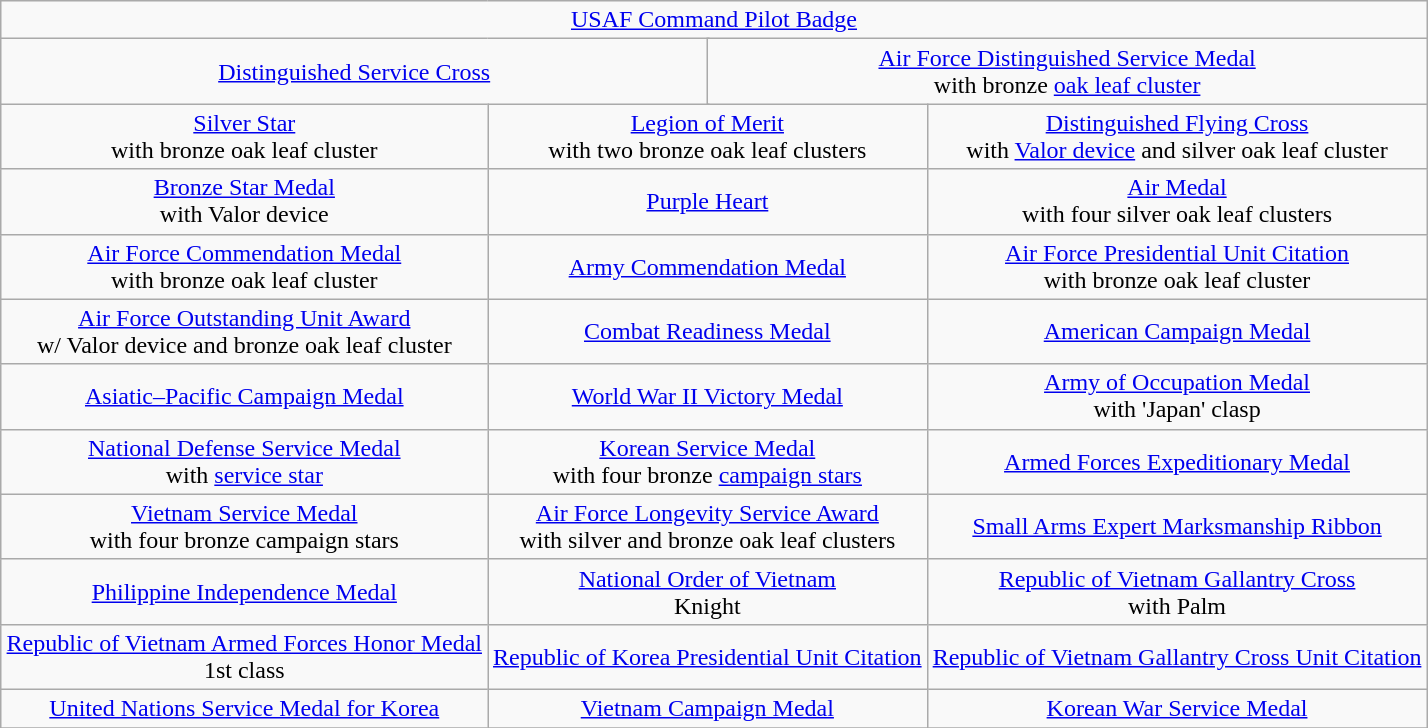<table class="wikitable" style="margin:1em auto; text-align:center;">
<tr>
<td colspan="12"><a href='#'>USAF Command Pilot Badge</a></td>
</tr>
<tr>
<td colspan="6"><a href='#'>Distinguished Service Cross</a></td>
<td colspan="6"><a href='#'>Air Force Distinguished Service Medal</a><br>with bronze <a href='#'>oak leaf cluster</a></td>
</tr>
<tr>
<td colspan="4"><a href='#'>Silver Star</a><br>with bronze oak leaf cluster</td>
<td colspan="4"><a href='#'>Legion of Merit</a><br>with two bronze oak leaf clusters</td>
<td colspan="4"><a href='#'>Distinguished Flying Cross</a><br>with <a href='#'>Valor device</a> and silver oak leaf cluster</td>
</tr>
<tr>
<td colspan="4"><a href='#'>Bronze Star Medal</a><br>with Valor device</td>
<td colspan="4"><a href='#'>Purple Heart</a></td>
<td colspan="4"><a href='#'>Air Medal</a><br>with four silver oak leaf clusters</td>
</tr>
<tr>
<td colspan="4"><a href='#'>Air Force Commendation Medal</a><br>with bronze oak leaf cluster</td>
<td colspan="4"><a href='#'>Army Commendation Medal</a></td>
<td colspan="4"><a href='#'>Air Force Presidential Unit Citation</a><br>with bronze oak leaf cluster</td>
</tr>
<tr>
<td colspan="4"><a href='#'>Air Force Outstanding Unit Award</a><br>w/ Valor device and bronze oak leaf cluster</td>
<td colspan="4"><a href='#'>Combat Readiness Medal</a></td>
<td colspan="4"><a href='#'>American Campaign Medal</a></td>
</tr>
<tr>
<td colspan="4"><a href='#'>Asiatic–Pacific Campaign Medal</a></td>
<td colspan="4"><a href='#'>World War II Victory Medal</a></td>
<td colspan="4"><a href='#'>Army of Occupation Medal</a><br>with 'Japan' clasp</td>
</tr>
<tr>
<td colspan="4"><a href='#'>National Defense Service Medal</a><br>with <a href='#'>service star</a></td>
<td colspan="4"><a href='#'>Korean Service Medal</a><br>with four bronze <a href='#'>campaign stars</a></td>
<td colspan="4"><a href='#'>Armed Forces Expeditionary Medal</a></td>
</tr>
<tr>
<td colspan="4"><a href='#'>Vietnam Service Medal</a><br>with four bronze campaign stars</td>
<td colspan="4"><a href='#'>Air Force Longevity Service Award</a><br>with silver and bronze oak leaf clusters</td>
<td colspan="4"><a href='#'>Small Arms Expert Marksmanship Ribbon</a></td>
</tr>
<tr>
<td colspan="4"><a href='#'>Philippine Independence Medal</a></td>
<td colspan="4"><a href='#'>National Order of Vietnam</a><br>Knight</td>
<td colspan="4"><a href='#'>Republic of Vietnam Gallantry Cross</a><br>with Palm</td>
</tr>
<tr>
<td colspan="4"><a href='#'>Republic of Vietnam Armed Forces Honor Medal</a><br>1st class</td>
<td colspan="4"><a href='#'>Republic of Korea Presidential Unit Citation</a></td>
<td colspan="4"><a href='#'>Republic of Vietnam Gallantry Cross Unit Citation</a></td>
</tr>
<tr>
<td colspan="4"><a href='#'>United Nations Service Medal for Korea</a></td>
<td colspan="4"><a href='#'>Vietnam Campaign Medal</a></td>
<td colspan="4"><a href='#'>Korean War Service Medal</a></td>
</tr>
<tr>
</tr>
</table>
